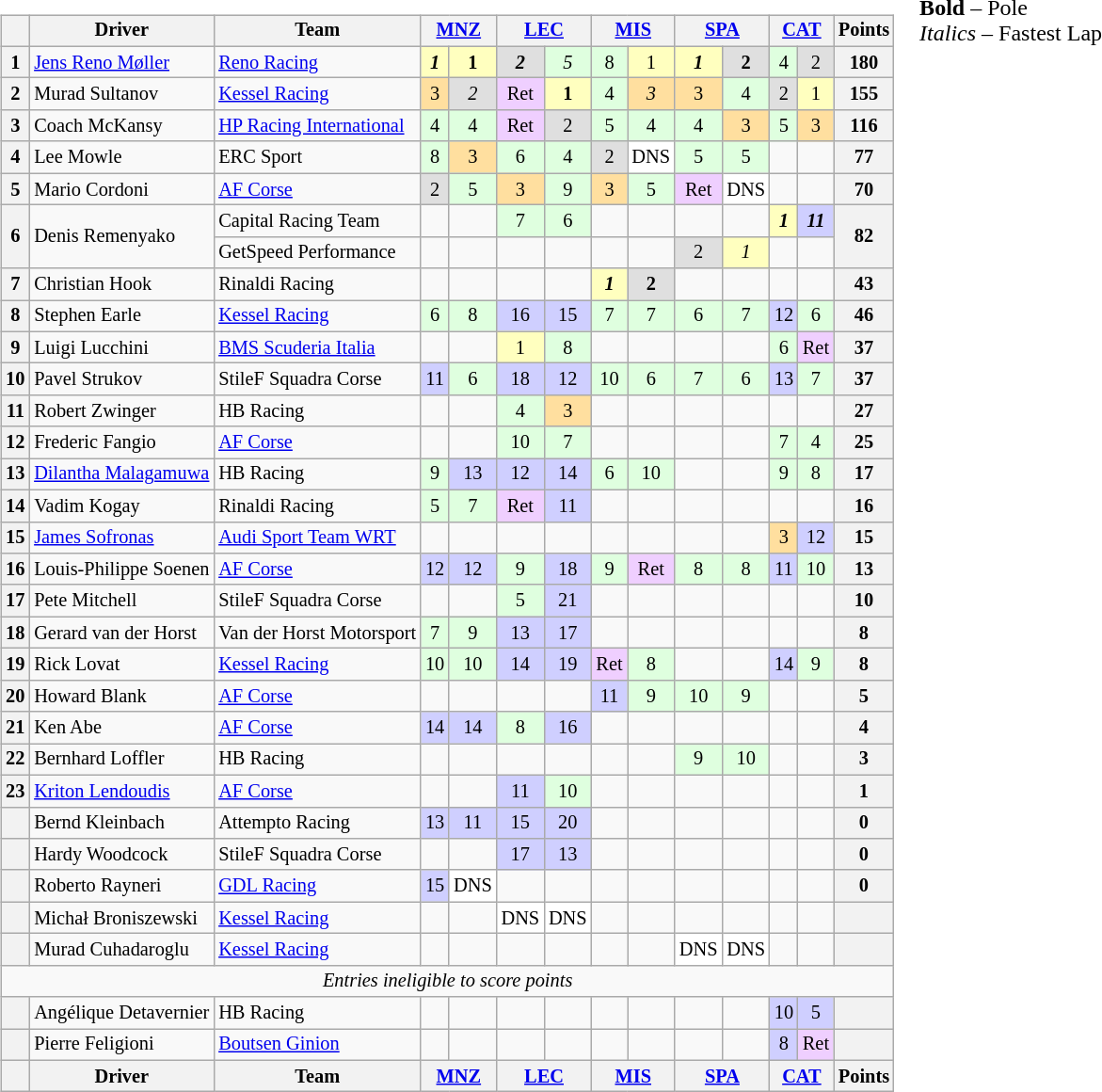<table>
<tr>
<td valign="top"><br><table class="wikitable" style="font-size: 85%; text-align:center;">
<tr>
<th></th>
<th>Driver</th>
<th>Team</th>
<th colspan=2><a href='#'>MNZ</a><br></th>
<th colspan=2><a href='#'>LEC</a><br></th>
<th colspan=2><a href='#'>MIS</a><br></th>
<th colspan=2><a href='#'>SPA</a><br></th>
<th colspan=2><a href='#'>CAT</a><br></th>
<th>Points</th>
</tr>
<tr>
<th>1</th>
<td align=left> <a href='#'>Jens Reno Møller</a></td>
<td align=left> <a href='#'>Reno Racing</a></td>
<td style="background:#FFFFBF;"><strong><em>1</em></strong></td>
<td style="background:#FFFFBF;"><strong>1</strong></td>
<td style="background:#DFDFDF;"><strong><em>2</em></strong></td>
<td style="background:#DFFFDF;"><em>5</em></td>
<td style="background:#DFFFDF;">8</td>
<td style="background:#FFFFBF;">1</td>
<td style="background:#FFFFBF;"><strong><em>1</em></strong></td>
<td style="background:#DFDFDF;"><strong>2</strong></td>
<td style="background:#DFFFDF;">4</td>
<td style="background:#DFDFDF;">2</td>
<th>180</th>
</tr>
<tr>
<th>2</th>
<td align=left> Murad Sultanov</td>
<td align=left> <a href='#'>Kessel Racing</a></td>
<td style="background:#FFDF9F;">3</td>
<td style="background:#DFDFDF;"><em>2</em></td>
<td style="background:#EFCFFF;">Ret</td>
<td style="background:#FFFFBF;"><strong>1</strong></td>
<td style="background:#DFFFDF;">4</td>
<td style="background:#FFDF9F;"><em>3</em></td>
<td style="background:#FFDF9F;">3</td>
<td style="background:#DFFFDF;">4</td>
<td style="background:#DFDFDF;">2</td>
<td style="background:#FFFFBF;">1</td>
<th>155</th>
</tr>
<tr>
<th>3</th>
<td align=left> Coach McKansy</td>
<td align=left> <a href='#'>HP Racing International</a></td>
<td style="background:#DFFFDF;">4</td>
<td style="background:#DFFFDF;">4</td>
<td style="background:#EFCFFF;">Ret</td>
<td style="background:#DFDFDF;">2</td>
<td style="background:#DFFFDF;">5</td>
<td style="background:#DFFFDF;">4</td>
<td style="background:#DFFFDF;">4</td>
<td style="background:#FFDF9F;">3</td>
<td style="background:#DFFFDF;">5</td>
<td style="background:#FFDF9F;">3</td>
<th>116</th>
</tr>
<tr>
<th>4</th>
<td align=left> Lee Mowle</td>
<td align=left> ERC Sport</td>
<td style="background:#DFFFDF;">8</td>
<td style="background:#FFDF9F;">3</td>
<td style="background:#DFFFDF;">6</td>
<td style="background:#DFFFDF;">4</td>
<td style="background:#DFDFDF;">2</td>
<td style="background:#FFFFFF;">DNS</td>
<td style="background:#DFFFDF;">5</td>
<td style="background:#DFFFDF;">5</td>
<td></td>
<td></td>
<th>77</th>
</tr>
<tr>
<th>5</th>
<td align=left> Mario Cordoni</td>
<td align=left> <a href='#'>AF Corse</a></td>
<td style="background:#DFDFDF;">2</td>
<td style="background:#DFFFDF;">5</td>
<td style="background:#FFDF9F;">3</td>
<td style="background:#DFFFDF;">9</td>
<td style="background:#FFDF9F;">3</td>
<td style="background:#DFFFDF;">5</td>
<td style="background:#EFCFFF;">Ret</td>
<td style="background:#FFFFFF;">DNS</td>
<td></td>
<td></td>
<th>70</th>
</tr>
<tr>
<th rowspan=2>6</th>
<td rowspan=2 align=left> Denis Remenyako</td>
<td align=left> Capital Racing Team</td>
<td></td>
<td></td>
<td style="background:#DFFFDF;">7</td>
<td style="background:#DFFFDF;">6</td>
<td></td>
<td></td>
<td></td>
<td></td>
<td style="background:#FFFFBF;"><strong><em>1</em></strong></td>
<td style="background:#CFCFFF;"><strong><em>11</em></strong></td>
<th rowspan=2>82</th>
</tr>
<tr>
<td align=left> GetSpeed Performance</td>
<td></td>
<td></td>
<td></td>
<td></td>
<td></td>
<td></td>
<td style="background:#DFDFDF;">2</td>
<td style="background:#FFFFBF;"><em>1</em></td>
<td></td>
<td></td>
</tr>
<tr>
<th>7</th>
<td align=left> Christian Hook</td>
<td align=left> Rinaldi Racing</td>
<td></td>
<td></td>
<td></td>
<td></td>
<td style="background:#FFFFBF;"><strong><em>1</em></strong></td>
<td style="background:#DFDFDF;"><strong>2</strong></td>
<td></td>
<td></td>
<td></td>
<td></td>
<th>43</th>
</tr>
<tr>
<th>8</th>
<td align=left> Stephen Earle</td>
<td align=left> <a href='#'>Kessel Racing</a></td>
<td style="background:#DFFFDF;">6</td>
<td style="background:#DFFFDF;">8</td>
<td style="background:#CFCFFF;">16</td>
<td style="background:#CFCFFF;">15</td>
<td style="background:#DFFFDF;">7</td>
<td style="background:#DFFFDF;">7</td>
<td style="background:#DFFFDF;">6</td>
<td style="background:#DFFFDF;">7</td>
<td style="background:#CFCFFF;">12</td>
<td style="background:#DFFFDF;">6</td>
<th>46</th>
</tr>
<tr>
<th>9</th>
<td align=left> Luigi Lucchini</td>
<td align=left> <a href='#'>BMS Scuderia Italia</a></td>
<td></td>
<td></td>
<td style="background:#FFFFBF;">1</td>
<td style="background:#DFFFDF;">8</td>
<td></td>
<td></td>
<td></td>
<td></td>
<td style="background:#DFFFDF;">6</td>
<td style="background:#EFCFFF;">Ret</td>
<th>37</th>
</tr>
<tr>
<th>10</th>
<td align=left> Pavel Strukov</td>
<td align=left> StileF Squadra Corse</td>
<td style="background:#CFCFFF;">11</td>
<td style="background:#DFFFDF;">6</td>
<td style="background:#CFCFFF;">18</td>
<td style="background:#CFCFFF;">12</td>
<td style="background:#DFFFDF;">10</td>
<td style="background:#DFFFDF;">6</td>
<td style="background:#DFFFDF;">7</td>
<td style="background:#DFFFDF;">6</td>
<td style="background:#CFCFFF;">13</td>
<td style="background:#DFFFDF;">7</td>
<th>37</th>
</tr>
<tr>
<th>11</th>
<td align=left> Robert Zwinger</td>
<td align=left> HB Racing</td>
<td></td>
<td></td>
<td style="background:#DFFFDF;">4</td>
<td style="background:#FFDF9F;">3</td>
<td></td>
<td></td>
<td></td>
<td></td>
<td></td>
<td></td>
<th>27</th>
</tr>
<tr>
<th>12</th>
<td align=left> Frederic Fangio</td>
<td align=left> <a href='#'>AF Corse</a></td>
<td></td>
<td></td>
<td style="background:#DFFFDF;">10</td>
<td style="background:#DFFFDF;">7</td>
<td></td>
<td></td>
<td></td>
<td></td>
<td style="background:#DFFFDF;">7</td>
<td style="background:#DFFFDF;">4</td>
<th>25</th>
</tr>
<tr>
<th>13</th>
<td align=left> <a href='#'>Dilantha Malagamuwa</a></td>
<td align=left> HB Racing</td>
<td style="background:#DFFFDF;">9</td>
<td style="background:#CFCFFF;">13</td>
<td style="background:#CFCFFF;">12</td>
<td style="background:#CFCFFF;">14</td>
<td style="background:#DFFFDF;">6</td>
<td style="background:#DFFFDF;">10</td>
<td></td>
<td></td>
<td style="background:#DFFFDF;">9</td>
<td style="background:#DFFFDF;">8</td>
<th>17</th>
</tr>
<tr>
<th>14</th>
<td align=left> Vadim Kogay</td>
<td align=left> Rinaldi Racing</td>
<td style="background:#DFFFDF;">5</td>
<td style="background:#DFFFDF;">7</td>
<td style="background:#EFCFFF;">Ret</td>
<td style="background:#CFCFFF;">11</td>
<td></td>
<td></td>
<td></td>
<td></td>
<td></td>
<td></td>
<th>16</th>
</tr>
<tr>
<th>15</th>
<td align=left> <a href='#'>James Sofronas</a></td>
<td align=left> <a href='#'>Audi Sport Team WRT</a></td>
<td></td>
<td></td>
<td></td>
<td></td>
<td></td>
<td></td>
<td></td>
<td></td>
<td style="background:#FFDF9F;">3</td>
<td style="background:#CFCFFF;">12</td>
<th>15</th>
</tr>
<tr>
<th>16</th>
<td align=left> Louis-Philippe Soenen</td>
<td align=left> <a href='#'>AF Corse</a></td>
<td style="background:#CFCFFF;">12</td>
<td style="background:#CFCFFF;">12</td>
<td style="background:#DFFFDF;">9</td>
<td style="background:#CFCFFF;">18</td>
<td style="background:#DFFFDF;">9</td>
<td style="background:#EFCFFF;">Ret</td>
<td style="background:#DFFFDF;">8</td>
<td style="background:#DFFFDF;">8</td>
<td style="background:#CFCFFF;">11</td>
<td style="background:#DFFFDF;">10</td>
<th>13</th>
</tr>
<tr>
<th>17</th>
<td align=left> Pete Mitchell</td>
<td align=left> StileF Squadra Corse</td>
<td></td>
<td></td>
<td style="background:#DFFFDF;">5</td>
<td style="background:#CFCFFF;">21</td>
<td></td>
<td></td>
<td></td>
<td></td>
<td></td>
<td></td>
<th>10</th>
</tr>
<tr>
<th>18</th>
<td align=left> Gerard van der Horst</td>
<td align=left> Van der Horst Motorsport</td>
<td style="background:#DFFFDF;">7</td>
<td style="background:#DFFFDF;">9</td>
<td style="background:#CFCFFF;">13</td>
<td style="background:#CFCFFF;">17</td>
<td></td>
<td></td>
<td></td>
<td></td>
<td></td>
<td></td>
<th>8</th>
</tr>
<tr>
<th>19</th>
<td align=left> Rick Lovat</td>
<td align=left> <a href='#'>Kessel Racing</a></td>
<td style="background:#DFFFDF;">10</td>
<td style="background:#DFFFDF;">10</td>
<td style="background:#CFCFFF;">14</td>
<td style="background:#CFCFFF;">19</td>
<td style="background:#EFCFFF;">Ret</td>
<td style="background:#DFFFDF;">8</td>
<td></td>
<td></td>
<td style="background:#CFCFFF;">14</td>
<td style="background:#DFFFDF;">9</td>
<th>8</th>
</tr>
<tr>
<th>20</th>
<td align=left> Howard Blank</td>
<td align=left> <a href='#'>AF Corse</a></td>
<td></td>
<td></td>
<td></td>
<td></td>
<td style="background:#CFCFFF;">11</td>
<td style="background:#DFFFDF;">9</td>
<td style="background:#DFFFDF;">10</td>
<td style="background:#DFFFDF;">9</td>
<td></td>
<td></td>
<th>5</th>
</tr>
<tr>
<th>21</th>
<td align=left> Ken Abe</td>
<td align=left> <a href='#'>AF Corse</a></td>
<td style="background:#CFCFFF;">14</td>
<td style="background:#CFCFFF;">14</td>
<td style="background:#DFFFDF;">8</td>
<td style="background:#CFCFFF;">16</td>
<td></td>
<td></td>
<td></td>
<td></td>
<td></td>
<td></td>
<th>4</th>
</tr>
<tr>
<th>22</th>
<td align=left> Bernhard Loffler</td>
<td align=left> HB Racing</td>
<td></td>
<td></td>
<td></td>
<td></td>
<td></td>
<td></td>
<td style="background:#DFFFDF;">9</td>
<td style="background:#DFFFDF;">10</td>
<td></td>
<td></td>
<th>3</th>
</tr>
<tr>
<th>23</th>
<td align=left> <a href='#'>Kriton Lendoudis</a></td>
<td align=left> <a href='#'>AF Corse</a></td>
<td></td>
<td></td>
<td style="background:#CFCFFF;">11</td>
<td style="background:#DFFFDF;">10</td>
<td></td>
<td></td>
<td></td>
<td></td>
<td></td>
<td></td>
<th>1</th>
</tr>
<tr>
<th></th>
<td align=left> Bernd Kleinbach</td>
<td align=left> Attempto Racing</td>
<td style="background:#CFCFFF;">13</td>
<td style="background:#CFCFFF;">11</td>
<td style="background:#CFCFFF;">15</td>
<td style="background:#CFCFFF;">20</td>
<td></td>
<td></td>
<td></td>
<td></td>
<td></td>
<td></td>
<th>0</th>
</tr>
<tr>
<th></th>
<td align=left> Hardy Woodcock</td>
<td align=left> StileF Squadra Corse</td>
<td></td>
<td></td>
<td style="background:#CFCFFF;">17</td>
<td style="background:#CFCFFF;">13</td>
<td></td>
<td></td>
<td></td>
<td></td>
<td></td>
<td></td>
<th>0</th>
</tr>
<tr>
<th></th>
<td align=left> Roberto Rayneri</td>
<td align=left> <a href='#'>GDL Racing</a></td>
<td style="background:#CFCFFF;">15</td>
<td style="background:#FFFFFF;">DNS</td>
<td></td>
<td></td>
<td></td>
<td></td>
<td></td>
<td></td>
<td></td>
<td></td>
<th>0</th>
</tr>
<tr>
<th></th>
<td align=left> Michał Broniszewski</td>
<td align=left> <a href='#'>Kessel Racing</a></td>
<td></td>
<td></td>
<td style="background:#FFFFFF;">DNS</td>
<td style="background:#FFFFFF;">DNS</td>
<td></td>
<td></td>
<td></td>
<td></td>
<td></td>
<td></td>
<th></th>
</tr>
<tr>
<th></th>
<td align=left> Murad Cuhadaroglu</td>
<td align=left> <a href='#'>Kessel Racing</a></td>
<td></td>
<td></td>
<td></td>
<td></td>
<td></td>
<td></td>
<td style="background:#FFFFFF;">DNS</td>
<td style="background:#FFFFFF;">DNS</td>
<td></td>
<td></td>
<th></th>
</tr>
<tr>
<td colspan=14><em>Entries ineligible to score points</em></td>
</tr>
<tr>
<th></th>
<td align=left> Angélique Detavernier</td>
<td align=left> HB Racing</td>
<td></td>
<td></td>
<td></td>
<td></td>
<td></td>
<td></td>
<td></td>
<td></td>
<td style="background:#CFCFFF;">10</td>
<td style="background:#CFCFFF;">5</td>
<th></th>
</tr>
<tr>
<th></th>
<td align=left> Pierre Feligioni</td>
<td align=left> <a href='#'>Boutsen Ginion</a></td>
<td></td>
<td></td>
<td></td>
<td></td>
<td></td>
<td></td>
<td></td>
<td></td>
<td style="background:#CFCFFF;">8</td>
<td style="background:#EFCFFF;">Ret</td>
<th></th>
</tr>
<tr valign="top">
<th valign=middle></th>
<th valign=middle>Driver</th>
<th valign=middle>Team</th>
<th colspan=2><a href='#'>MNZ</a><br></th>
<th colspan=2><a href='#'>LEC</a><br></th>
<th colspan=2><a href='#'>MIS</a><br></th>
<th colspan=2><a href='#'>SPA</a><br></th>
<th colspan=2><a href='#'>CAT</a><br></th>
<th valign=middle>Points</th>
</tr>
</table>
</td>
<td valign="top"><br>
<span><strong>Bold</strong> – Pole<br>
<em>Italics</em> – Fastest Lap</span></td>
</tr>
</table>
